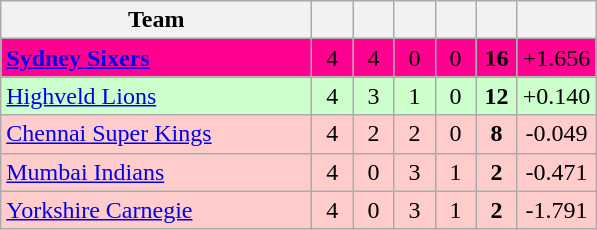<table class="wikitable" style="text-align: center;">
<tr>
<th style="width:200px;">Team</th>
<th style="width:20px;"></th>
<th style="width:20px;"></th>
<th style="width:20px;"></th>
<th style="width:20px;"></th>
<th style="width:20px;"></th>
<th style="width:20px;"></th>
</tr>
<tr style="background:#ff0090;">
<td align=left> <strong><a href='#'>Sydney Sixers</a></strong></td>
<td>4</td>
<td>4</td>
<td>0</td>
<td>0</td>
<td><strong>16</strong></td>
<td>+1.656</td>
</tr>
<tr style="background:#cfc;">
<td align=left> <a href='#'>Highveld Lions</a></td>
<td>4</td>
<td>3</td>
<td>1</td>
<td>0</td>
<td><strong>12</strong></td>
<td>+0.140</td>
</tr>
<tr style="background:#fcc;">
<td align=left> <a href='#'>Chennai Super Kings</a></td>
<td>4</td>
<td>2</td>
<td>2</td>
<td>0</td>
<td><strong>8</strong></td>
<td>-0.049</td>
</tr>
<tr style="background:#fcc;">
<td align=left> <a href='#'>Mumbai Indians</a></td>
<td>4</td>
<td>0</td>
<td>3</td>
<td>1</td>
<td><strong>2</strong></td>
<td>-0.471</td>
</tr>
<tr style="background:#fcc;">
<td align=left> <a href='#'>Yorkshire Carnegie</a></td>
<td>4</td>
<td>0</td>
<td>3</td>
<td>1</td>
<td><strong>2</strong></td>
<td>-1.791</td>
</tr>
</table>
